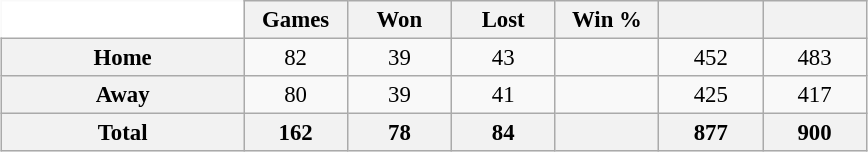<table class="wikitable" style="font-size:95%; text-align:center; width:38em; border:0;margin: 0.5em auto;">
<tr>
<td width="28%" style="background:#fff;border:0;"></td>
<th width="12%">Games</th>
<th width="12%">Won</th>
<th width="12%">Lost</th>
<th width="12%">Win %</th>
<th width="12%"></th>
<th width="12%"></th>
</tr>
<tr>
<th>Home</th>
<td>82</td>
<td>39</td>
<td>43</td>
<td></td>
<td>452</td>
<td>483</td>
</tr>
<tr>
<th>Away</th>
<td>80</td>
<td>39</td>
<td>41</td>
<td></td>
<td>425</td>
<td>417</td>
</tr>
<tr>
<th>Total</th>
<th>162</th>
<th>78</th>
<th>84</th>
<th></th>
<th>877</th>
<th>900</th>
</tr>
</table>
